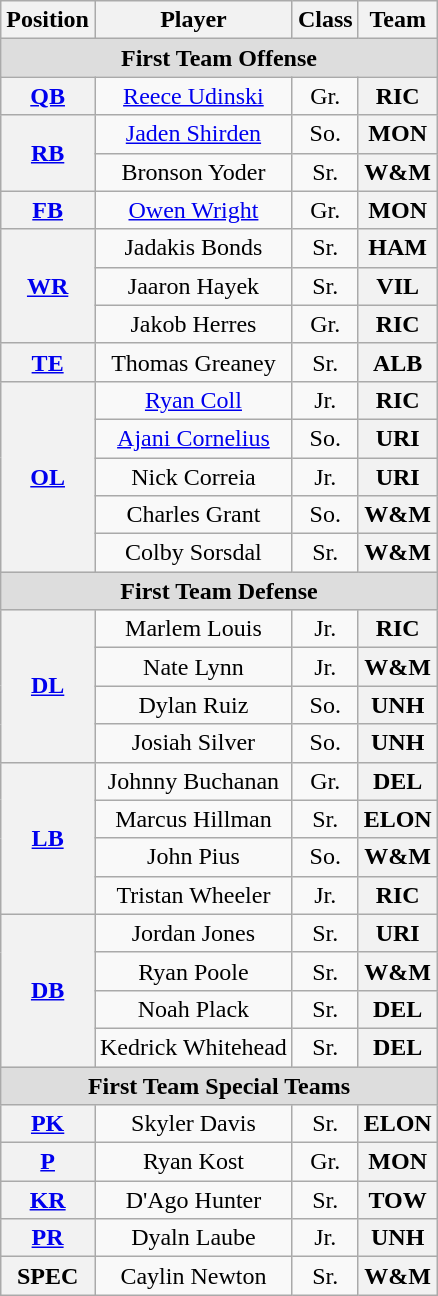<table class="wikitable">
<tr>
<th>Position</th>
<th>Player</th>
<th>Class</th>
<th>Team</th>
</tr>
<tr>
<td colspan="4" style="text-align:center; background:#ddd;"><strong>First Team Offense</strong></td>
</tr>
<tr style="text-align:center;">
<th rowspan="1"><a href='#'>QB</a></th>
<td><a href='#'>Reece Udinski</a></td>
<td>Gr.</td>
<th>RIC</th>
</tr>
<tr style="text-align:center;">
<th rowspan="2"><a href='#'>RB</a></th>
<td><a href='#'>Jaden Shirden</a></td>
<td>So.</td>
<th>MON</th>
</tr>
<tr style="text-align:center;">
<td>Bronson Yoder</td>
<td>Sr.</td>
<th>W&M</th>
</tr>
<tr style="text-align:center;">
<th rowspan="1"><a href='#'>FB</a></th>
<td><a href='#'>Owen Wright</a></td>
<td>Gr.</td>
<th>MON</th>
</tr>
<tr style="text-align:center;">
<th rowspan="3"><a href='#'>WR</a></th>
<td>Jadakis Bonds</td>
<td>Sr.</td>
<th>HAM</th>
</tr>
<tr style="text-align:center;">
<td>Jaaron Hayek</td>
<td>Sr.</td>
<th>VIL</th>
</tr>
<tr style="text-align:center;">
<td>Jakob Herres</td>
<td>Gr.</td>
<th>RIC</th>
</tr>
<tr style="text-align:center;">
<th rowspan="1"><a href='#'>TE</a></th>
<td>Thomas Greaney</td>
<td>Sr.</td>
<th>ALB</th>
</tr>
<tr style="text-align:center;">
<th rowspan="5"><a href='#'>OL</a></th>
<td><a href='#'>Ryan Coll</a></td>
<td>Jr.</td>
<th>RIC</th>
</tr>
<tr style="text-align:center;">
<td><a href='#'>Ajani Cornelius</a></td>
<td>So.</td>
<th>URI</th>
</tr>
<tr style="text-align:center;">
<td>Nick Correia</td>
<td>Jr.</td>
<th>URI</th>
</tr>
<tr style="text-align:center;">
<td>Charles Grant</td>
<td>So.</td>
<th>W&M</th>
</tr>
<tr style="text-align:center;">
<td>Colby Sorsdal</td>
<td>Sr.</td>
<th>W&M</th>
</tr>
<tr style="text-align:center;">
<td colspan="4" style="text-align:center; background:#ddd;"><strong>First Team Defense</strong></td>
</tr>
<tr style="text-align:center;">
<th rowspan="4"><a href='#'>DL</a></th>
<td>Marlem Louis</td>
<td>Jr.</td>
<th>RIC</th>
</tr>
<tr style="text-align:center;">
<td>Nate Lynn</td>
<td>Jr.</td>
<th>W&M</th>
</tr>
<tr style="text-align:center;">
<td>Dylan Ruiz</td>
<td>So.</td>
<th>UNH</th>
</tr>
<tr style="text-align:center;">
<td>Josiah Silver</td>
<td>So.</td>
<th>UNH</th>
</tr>
<tr style="text-align:center;">
<th rowspan="4"><a href='#'>LB</a></th>
<td>Johnny Buchanan</td>
<td>Gr.</td>
<th>DEL</th>
</tr>
<tr style="text-align:center;">
<td>Marcus Hillman</td>
<td>Sr.</td>
<th>ELON</th>
</tr>
<tr style="text-align:center;">
<td>John Pius</td>
<td>So.</td>
<th>W&M</th>
</tr>
<tr style="text-align:center;">
<td>Tristan Wheeler</td>
<td>Jr.</td>
<th>RIC</th>
</tr>
<tr style="text-align:center;">
<th rowspan="4"><a href='#'>DB</a></th>
<td>Jordan Jones</td>
<td>Sr.</td>
<th>URI</th>
</tr>
<tr style="text-align:center;">
<td>Ryan Poole</td>
<td>Sr.</td>
<th>W&M</th>
</tr>
<tr style="text-align:center;">
<td>Noah Plack</td>
<td>Sr.</td>
<th>DEL</th>
</tr>
<tr style="text-align:center;">
<td>Kedrick Whitehead</td>
<td>Sr.</td>
<th>DEL</th>
</tr>
<tr style="text-align:center;">
<td colspan="4" style="text-align:center; background:#ddd;"><strong>First Team Special Teams</strong></td>
</tr>
<tr style="text-align:center;">
<th rowspan="1"><a href='#'>PK</a></th>
<td>Skyler Davis</td>
<td>Sr.</td>
<th>ELON</th>
</tr>
<tr style="text-align:center;">
<th rowspan="1"><a href='#'>P</a></th>
<td>Ryan Kost</td>
<td>Gr.</td>
<th>MON</th>
</tr>
<tr style="text-align:center;">
<th rowspan="1"><a href='#'>KR</a></th>
<td>D'Ago Hunter</td>
<td>Sr.</td>
<th>TOW</th>
</tr>
<tr style="text-align:center;">
<th rowspan="1"><a href='#'>PR</a></th>
<td>Dyaln Laube</td>
<td>Jr.</td>
<th>UNH</th>
</tr>
<tr style="text-align:center;">
<th rowspan="1">SPEC</th>
<td>Caylin Newton</td>
<td>Sr.</td>
<th>W&M</th>
</tr>
</table>
